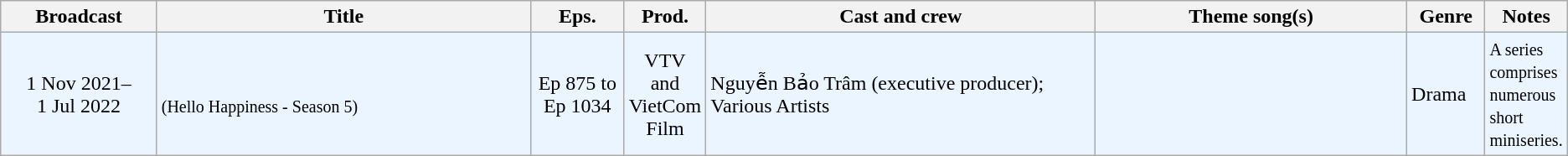<table class="wikitable sortable">
<tr>
<th style="width:10%;">Broadcast</th>
<th style="width:24%;">Title</th>
<th style="width:6%;">Eps.</th>
<th style="width:5%;">Prod.</th>
<th style="width:25%;">Cast and crew</th>
<th style="width:20%;">Theme song(s)</th>
<th style="width:5%;">Genre</th>
<th style="width:5%;">Notes</th>
</tr>
<tr ---- bgcolor="#ebf5ff">
<td style="text-align:center;">1 Nov 2021–<br>1 Jul 2022<br></td>
<td><em></em> <br><small>(Hello Happiness - Season 5)</small></td>
<td style="text-align:center;">Ep 875 to Ep 1034</td>
<td style="text-align:center;">VTV and VietCom Film</td>
<td>Nguyễn Bảo Trâm (executive producer); Various Artists</td>
<td></td>
<td>Drama</td>
<td><small>A series comprises numerous short miniseries.</small></td>
</tr>
</table>
